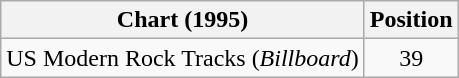<table class="wikitable">
<tr>
<th>Chart (1995)</th>
<th>Position</th>
</tr>
<tr>
<td>US Modern Rock Tracks (<em>Billboard</em>)</td>
<td align="center">39</td>
</tr>
</table>
